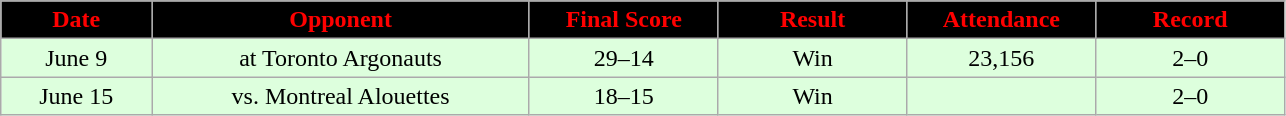<table class="wikitable sortable">
<tr>
<th style="background:black;color:#FF0000;"  width="8%">Date</th>
<th style="background:black;color:#FF0000;"  width="20%">Opponent</th>
<th style="background:black;color:#FF0000;"  width="10%">Final Score</th>
<th style="background:black;color:#FF0000;"  width="10%">Result</th>
<th style="background:black;color:#FF0000;"  width="10%">Attendance</th>
<th style="background:black;color:#FF0000;"  width="10%">Record</th>
</tr>
<tr align="center" bgcolor="#ddffdd">
<td>June 9</td>
<td>at Toronto Argonauts</td>
<td>29–14</td>
<td>Win</td>
<td>23,156</td>
<td>2–0</td>
</tr>
<tr align="center" bgcolor="#ddffdd">
<td>June 15</td>
<td>vs. Montreal Alouettes</td>
<td>18–15</td>
<td>Win</td>
<td></td>
<td>2–0</td>
</tr>
</table>
